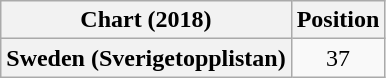<table class="wikitable plainrowheaders" style="text-align:center">
<tr>
<th scope="col">Chart (2018)</th>
<th scope="col">Position</th>
</tr>
<tr>
<th scope="row">Sweden (Sverigetopplistan)</th>
<td>37</td>
</tr>
</table>
